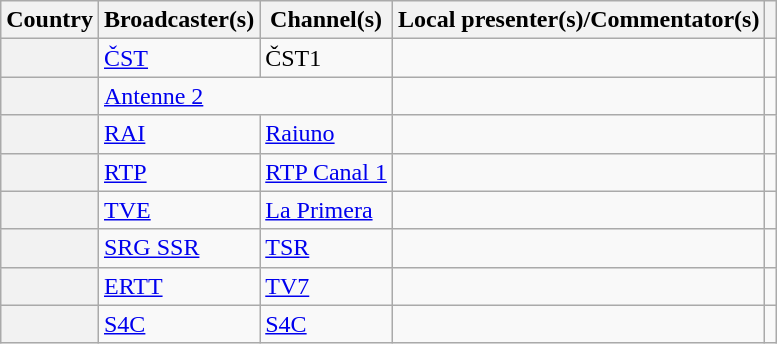<table class="wikitable plainrowheaders">
<tr>
<th scope="col">Country</th>
<th scope="col">Broadcaster(s)</th>
<th scope="col">Channel(s)</th>
<th scope="col">Local presenter(s)/Commentator(s)</th>
<th scope="col"></th>
</tr>
<tr>
<th scope="row"></th>
<td><a href='#'>ČST</a></td>
<td>ČST1</td>
<td></td>
<td></td>
</tr>
<tr>
<th scope="row"></th>
<td colspan="2"><a href='#'>Antenne 2</a></td>
<td></td>
<td></td>
</tr>
<tr>
<th scope="row"></th>
<td><a href='#'>RAI</a></td>
<td><a href='#'>Raiuno</a></td>
<td></td>
<td></td>
</tr>
<tr>
<th scope="row"></th>
<td><a href='#'>RTP</a></td>
<td><a href='#'>RTP Canal 1</a></td>
<td></td>
<td></td>
</tr>
<tr>
<th scope="row"></th>
<td><a href='#'>TVE</a></td>
<td><a href='#'>La Primera</a></td>
<td></td>
<td></td>
</tr>
<tr>
<th scope="row"></th>
<td><a href='#'>SRG SSR</a></td>
<td><a href='#'>TSR</a></td>
<td></td>
<td></td>
</tr>
<tr>
<th scope="row"></th>
<td><a href='#'>ERTT</a></td>
<td><a href='#'>TV7</a></td>
<td></td>
<td></td>
</tr>
<tr>
<th scope="row"></th>
<td><a href='#'>S4C</a></td>
<td><a href='#'>S4C</a></td>
<td></td>
<td></td>
</tr>
</table>
